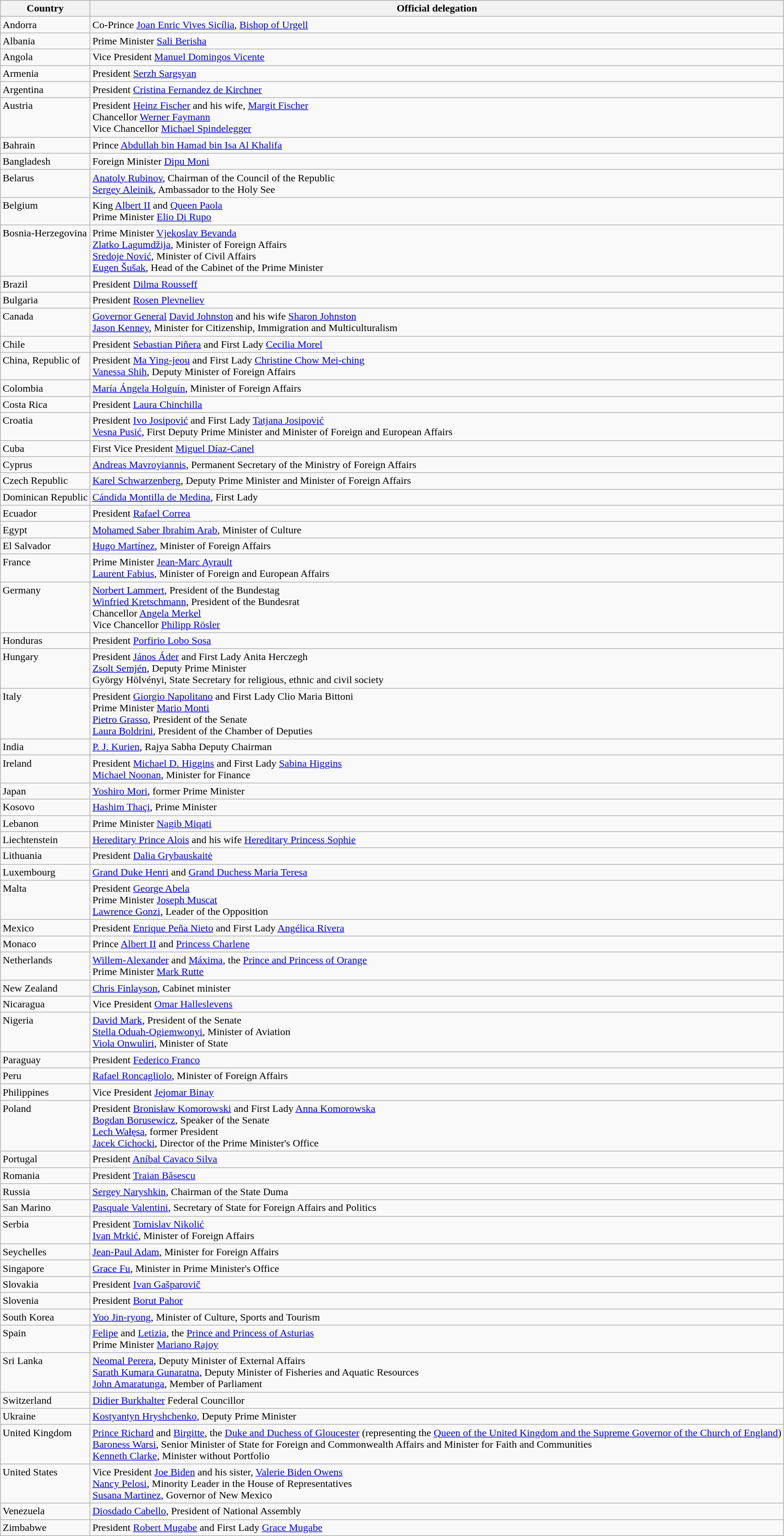<table class="wikitable">
<tr>
<th>Country</th>
<th>Official delegation</th>
</tr>
<tr valign="top">
<td>Andorra</td>
<td>Co-Prince <a href='#'>Joan Enric Vives Sicília</a>, <a href='#'>Bishop of Urgell</a></td>
</tr>
<tr valign="top">
<td>Albania</td>
<td>Prime Minister <a href='#'>Sali Berisha</a></td>
</tr>
<tr valign="top">
<td>Angola</td>
<td>Vice President <a href='#'>Manuel Domingos Vicente</a></td>
</tr>
<tr valign="top">
<td>Armenia</td>
<td>President <a href='#'>Serzh Sargsyan</a></td>
</tr>
<tr valign="top">
<td>Argentina</td>
<td>President <a href='#'>Cristina Fernandez de Kirchner</a></td>
</tr>
<tr valign="top">
<td>Austria</td>
<td>President <a href='#'>Heinz Fischer</a> and his wife, <a href='#'>Margit Fischer</a><br> Chancellor <a href='#'>Werner Faymann</a><br>Vice Chancellor <a href='#'>Michael Spindelegger</a></td>
</tr>
<tr valign="top">
<td>Bahrain</td>
<td>Prince <a href='#'>Abdullah bin Hamad bin Isa Al Khalifa</a></td>
</tr>
<tr valign="top">
<td>Bangladesh</td>
<td>Foreign Minister <a href='#'>Dipu Moni</a></td>
</tr>
<tr valign="top">
<td>Belarus</td>
<td><a href='#'>Anatoly Rubinov</a>, Chairman of the Council of the Republic<br><a href='#'>Sergey Aleinik</a>, Ambassador to the Holy See</td>
</tr>
<tr valign="top">
<td>Belgium</td>
<td>King <a href='#'>Albert II</a> and <a href='#'>Queen Paola</a><br>Prime Minister <a href='#'>Elio Di Rupo</a></td>
</tr>
<tr valign="top">
<td>Bosnia-Herzegovina</td>
<td>Prime Minister <a href='#'>Vjekoslav Bevanda</a><br><a href='#'>Zlatko Lagumdžija</a>, Minister of Foreign Affairs<br><a href='#'>Sredoje Nović</a>, Minister of Civil Affairs<br><a href='#'>Eugen Šušak</a>, Head of the Cabinet of the Prime Minister</td>
</tr>
<tr valign="top">
<td>Brazil</td>
<td>President <a href='#'>Dilma Rousseff</a></td>
</tr>
<tr valign="top">
<td>Bulgaria</td>
<td>President <a href='#'>Rosen Plevneliev</a></td>
</tr>
<tr valign="top">
<td>Canada</td>
<td><a href='#'>Governor General</a> <a href='#'>David Johnston</a> and his wife <a href='#'>Sharon Johnston</a><br><a href='#'>Jason Kenney</a>, Minister for Citizenship, Immigration and Multiculturalism</td>
</tr>
<tr valign="top">
<td>Chile</td>
<td>President <a href='#'>Sebastian Piñera</a> and First Lady <a href='#'>Cecilia Morel</a></td>
</tr>
<tr valign="top">
<td>China, Republic of</td>
<td>President <a href='#'>Ma Ying-jeou</a> and First Lady <a href='#'>Christine Chow Mei-ching</a><br><a href='#'>Vanessa Shih</a>, Deputy Minister of Foreign Affairs</td>
</tr>
<tr valign="top">
<td>Colombia</td>
<td><a href='#'>María Ángela Holguín</a>, Minister of Foreign Affairs</td>
</tr>
<tr valign="top">
<td>Costa Rica</td>
<td>President <a href='#'>Laura Chinchilla</a></td>
</tr>
<tr valign="top">
<td>Croatia</td>
<td>President <a href='#'>Ivo Josipović</a> and First Lady <a href='#'>Tatjana Josipović</a><br><a href='#'>Vesna Pusić</a>, First Deputy Prime Minister and Minister of Foreign and European Affairs</td>
</tr>
<tr valign="top">
<td>Cuba</td>
<td>First Vice President <a href='#'>Miguel Díaz-Canel</a></td>
</tr>
<tr valign="top">
<td>Cyprus</td>
<td><a href='#'>Andreas Mavroyiannis</a>, Permanent Secretary of the Ministry of Foreign Affairs </td>
</tr>
<tr valign="top">
<td>Czech Republic</td>
<td><a href='#'>Karel Schwarzenberg</a>, Deputy Prime Minister and Minister of Foreign Affairs</td>
</tr>
<tr valign="top">
<td>Dominican Republic</td>
<td><a href='#'>Cándida Montilla de Medina</a>, First Lady</td>
</tr>
<tr valign="top">
<td>Ecuador</td>
<td>President <a href='#'>Rafael Correa</a></td>
</tr>
<tr valign="top">
<td>Egypt</td>
<td><a href='#'>Mohamed Saber Ibrahim Arab</a>, Minister of Culture</td>
</tr>
<tr valign="top">
<td>El Salvador</td>
<td><a href='#'>Hugo Martínez</a>, Minister of Foreign Affairs</td>
</tr>
<tr valign="top">
<td>France</td>
<td>Prime Minister <a href='#'>Jean-Marc Ayrault</a><br><a href='#'>Laurent Fabius</a>, Minister of Foreign and European Affairs</td>
</tr>
<tr valign="top">
<td>Germany</td>
<td><a href='#'>Norbert Lammert</a>, President of the Bundestag<br><a href='#'>Winfried Kretschmann</a>, President of the Bundesrat<br>Chancellor <a href='#'>Angela Merkel</a> <br> Vice Chancellor <a href='#'>Philipp Rösler</a><br></td>
</tr>
<tr valign="top">
<td>Honduras</td>
<td>President <a href='#'>Porfirio Lobo Sosa</a></td>
</tr>
<tr valign="top">
<td>Hungary</td>
<td>President <a href='#'>János Áder</a> and First Lady Anita Herczegh <br><a href='#'>Zsolt Semjén</a>, Deputy Prime Minister <br> György Hölvényi, State Secretary for religious, ethnic and civil society</td>
</tr>
<tr valign="top">
<td>Italy</td>
<td>President <a href='#'>Giorgio Napolitano</a> and First Lady Clio Maria Bittoni<br>Prime Minister <a href='#'>Mario Monti</a><br><a href='#'>Pietro Grasso</a>, President of the Senate<br><a href='#'>Laura Boldrini</a>, President of the Chamber of Deputies</td>
</tr>
<tr valign="top">
<td>India</td>
<td><a href='#'>P. J. Kurien</a>, Rajya Sabha Deputy Chairman</td>
</tr>
<tr valign="top">
<td>Ireland</td>
<td>President <a href='#'>Michael D. Higgins</a> and First Lady <a href='#'>Sabina Higgins</a><br><a href='#'>Michael Noonan</a>, Minister for Finance</td>
</tr>
<tr valign="top">
<td>Japan</td>
<td><a href='#'>Yoshiro Mori</a>, former Prime Minister</td>
</tr>
<tr valign="top">
<td>Kosovo</td>
<td><a href='#'>Hashim Thaçi</a>, Prime Minister</td>
</tr>
<tr valign="top">
<td>Lebanon</td>
<td>Prime Minister <a href='#'>Nagib Miqati</a></td>
</tr>
<tr valign="top">
<td>Liechtenstein</td>
<td><a href='#'>Hereditary Prince Alois</a> and his wife <a href='#'>Hereditary Princess Sophie</a></td>
</tr>
<tr valign="top">
<td>Lithuania</td>
<td>President <a href='#'>Dalia Grybauskaitė</a></td>
</tr>
<tr valign="top">
<td>Luxembourg</td>
<td><a href='#'>Grand Duke Henri</a> and <a href='#'>Grand Duchess Maria Teresa</a></td>
</tr>
<tr valign="top">
<td>Malta</td>
<td>President <a href='#'>George Abela</a><br>Prime Minister <a href='#'>Joseph Muscat</a><br><a href='#'>Lawrence Gonzi</a>, Leader of the Opposition</td>
</tr>
<tr valign="top">
<td>Mexico</td>
<td>President <a href='#'>Enrique Peña Nieto</a> and First Lady <a href='#'>Angélica Rivera</a></td>
</tr>
<tr valign="top">
<td>Monaco</td>
<td>Prince <a href='#'>Albert II</a> and <a href='#'>Princess Charlene</a></td>
</tr>
<tr valign="top">
<td>Netherlands</td>
<td><a href='#'>Willem-Alexander</a> and <a href='#'>Máxima</a>, the <a href='#'>Prince and Princess of Orange</a><br>Prime Minister <a href='#'>Mark Rutte</a></td>
</tr>
<tr valign="top">
<td>New Zealand</td>
<td><a href='#'>Chris Finlayson</a>, Cabinet minister</td>
</tr>
<tr valign="top">
<td>Nicaragua</td>
<td>Vice President <a href='#'>Omar Halleslevens</a></td>
</tr>
<tr valign="top">
<td>Nigeria</td>
<td><a href='#'>David Mark</a>, President of the Senate<br> <a href='#'>Stella Oduah-Ogiemwonyi</a>, Minister of Aviation <br> <a href='#'>Viola Onwuliri</a>, Minister of State</td>
</tr>
<tr valign="top">
<td>Paraguay</td>
<td>President <a href='#'>Federico Franco</a></td>
</tr>
<tr valign="top">
<td>Peru</td>
<td><a href='#'>Rafael Roncagliolo</a>, Minister of Foreign Affairs</td>
</tr>
<tr valign="top">
<td>Philippines</td>
<td>Vice President <a href='#'>Jejomar Binay</a></td>
</tr>
<tr valign="top">
<td>Poland</td>
<td>President <a href='#'>Bronisław Komorowski</a> and First Lady <a href='#'>Anna Komorowska</a><br><a href='#'>Bogdan Borusewicz</a>, Speaker of the Senate<br><a href='#'>Lech Wałęsa</a>, former President<br><a href='#'>Jacek Cichocki</a>, Director of the Prime Minister's Office</td>
</tr>
<tr valign="top">
<td>Portugal</td>
<td>President <a href='#'>Aníbal Cavaco Silva</a></td>
</tr>
<tr valign="top">
<td>Romania</td>
<td>President <a href='#'>Traian Băsescu</a></td>
</tr>
<tr valign="top">
<td>Russia</td>
<td><a href='#'>Sergey Naryshkin</a>, Chairman of the State Duma</td>
</tr>
<tr valign="top">
<td>San Marino</td>
<td><a href='#'>Pasquale Valentini</a>, Secretary of State for Foreign Affairs and Politics</td>
</tr>
<tr valign="top">
<td>Serbia</td>
<td>President <a href='#'>Tomislav Nikolić</a><br><a href='#'>Ivan Mrkić</a>, Minister of Foreign Affairs</td>
</tr>
<tr valign="top">
<td>Seychelles</td>
<td><a href='#'>Jean-Paul Adam</a>, Minister for Foreign Affairs </td>
</tr>
<tr valign="top">
<td>Singapore</td>
<td><a href='#'>Grace Fu</a>, Minister in Prime Minister's Office</td>
</tr>
<tr valign="top">
<td>Slovakia</td>
<td>President <a href='#'>Ivan Gašparovič</a></td>
</tr>
<tr valign="top">
<td>Slovenia</td>
<td>President <a href='#'>Borut Pahor</a></td>
</tr>
<tr valign="top">
<td>South Korea</td>
<td><a href='#'>Yoo Jin-ryong</a>, Minister of Culture, Sports and Tourism</td>
</tr>
<tr valign="top">
<td>Spain</td>
<td><a href='#'>Felipe</a> and <a href='#'>Letizia</a>, the <a href='#'>Prince and Princess of Asturias</a><br>Prime Minister <a href='#'>Mariano Rajoy</a></td>
</tr>
<tr valign="top">
<td>Sri Lanka</td>
<td><a href='#'>Neomal Perera</a>, Deputy Minister of External Affairs<br><a href='#'>Sarath Kumara Gunaratna</a>, Deputy Minister of Fisheries and Aquatic Resources<br><a href='#'>John Amaratunga</a>, Member of Parliament</td>
</tr>
<tr valign="top">
<td>Switzerland</td>
<td><a href='#'>Didier Burkhalter</a> Federal Councillor</td>
</tr>
<tr valign="top">
<td>Ukraine</td>
<td><a href='#'>Kostyantyn Hryshchenko</a>, Deputy Prime Minister</td>
</tr>
<tr valign="top">
<td>United Kingdom</td>
<td><a href='#'>Prince Richard</a> and <a href='#'>Birgitte</a>, the <a href='#'>Duke and Duchess of Gloucester</a> (representing the <a href='#'>Queen of the United Kingdom and the Supreme Governor of the Church of England</a>)<br><a href='#'>Baroness Warsi</a>, Senior Minister of State for Foreign and Commonwealth Affairs and Minister for Faith and Communities <br><a href='#'>Kenneth Clarke</a>, Minister without Portfolio</td>
</tr>
<tr valign="top">
<td>United States</td>
<td>Vice President <a href='#'>Joe Biden</a> and his sister, <a href='#'>Valerie Biden Owens</a> <br><a href='#'>Nancy Pelosi</a>, Minority Leader in the House of Representatives<br><a href='#'>Susana Martinez</a>, Governor of New Mexico</td>
</tr>
<tr valign="top">
<td>Venezuela</td>
<td><a href='#'>Diosdado Cabello</a>, President of National Assembly</td>
</tr>
<tr valign="top">
<td>Zimbabwe</td>
<td>President <a href='#'>Robert Mugabe</a> and First Lady <a href='#'>Grace Mugabe</a></td>
</tr>
</table>
